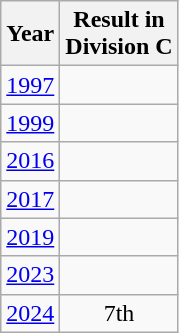<table class="wikitable" style="text-align:center">
<tr>
<th>Year</th>
<th>Result in<br>Division C</th>
</tr>
<tr>
<td><a href='#'>1997</a></td>
<td></td>
</tr>
<tr>
<td><a href='#'>1999</a></td>
<td></td>
</tr>
<tr>
<td><a href='#'>2016</a></td>
<td></td>
</tr>
<tr>
<td><a href='#'>2017</a></td>
<td></td>
</tr>
<tr>
<td><a href='#'>2019</a></td>
<td></td>
</tr>
<tr>
<td><a href='#'>2023</a></td>
<td></td>
</tr>
<tr>
<td><a href='#'>2024</a></td>
<td>7th</td>
</tr>
</table>
